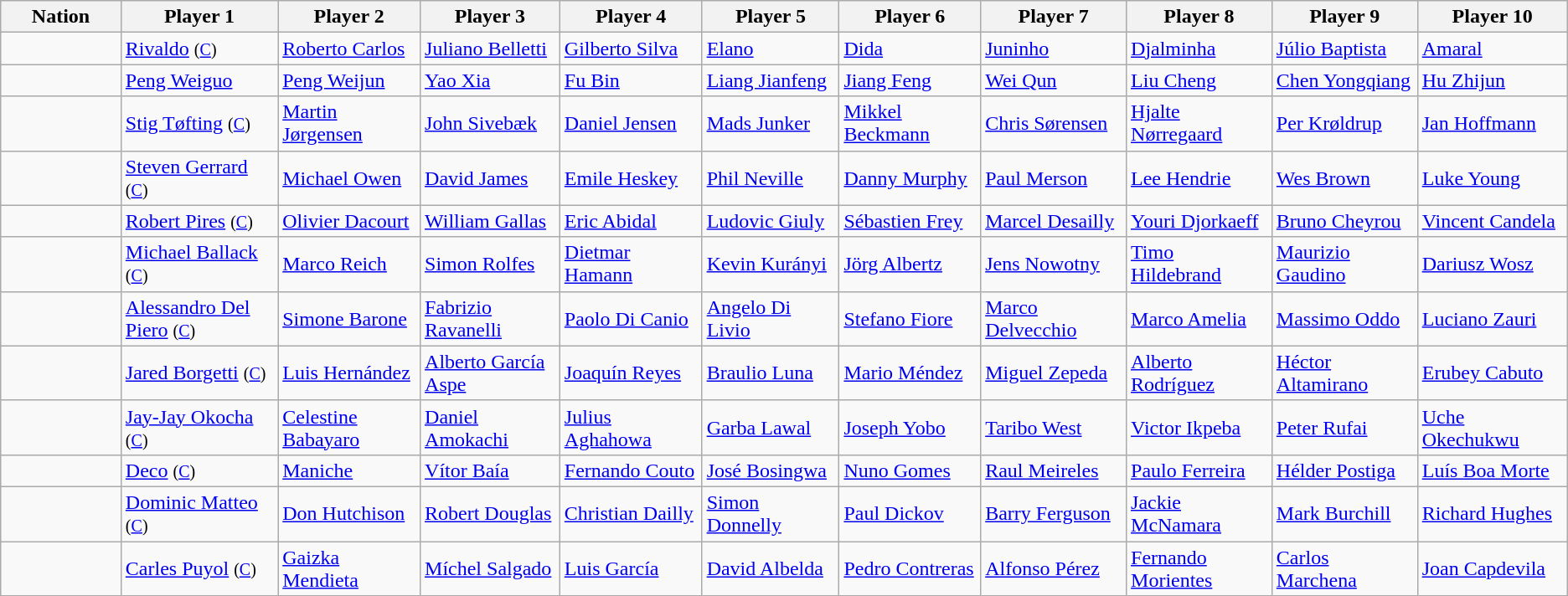<table class="wikitable sortable" border="1">
<tr>
<th width="220">Nation</th>
<th width="260">Player 1</th>
<th width="220">Player 2</th>
<th width="220">Player 3</th>
<th width="220">Player 4</th>
<th width="220">Player 5</th>
<th width="220">Player 6</th>
<th width="220">Player 7</th>
<th width="220">Player 8</th>
<th width="220">Player 9</th>
<th width="220">Player 10</th>
</tr>
<tr>
<td></td>
<td><a href='#'>Rivaldo</a> <small>(<a href='#'>C</a>)</small></td>
<td><a href='#'>Roberto Carlos</a></td>
<td><a href='#'>Juliano Belletti</a></td>
<td><a href='#'>Gilberto Silva</a></td>
<td><a href='#'>Elano</a></td>
<td><a href='#'>Dida</a></td>
<td><a href='#'>Juninho</a></td>
<td><a href='#'>Djalminha</a></td>
<td><a href='#'>Júlio Baptista</a></td>
<td><a href='#'>Amaral</a></td>
</tr>
<tr>
<td></td>
<td><a href='#'>Peng Weiguo</a></td>
<td><a href='#'>Peng Weijun</a></td>
<td><a href='#'>Yao Xia</a></td>
<td><a href='#'>Fu Bin</a></td>
<td><a href='#'>Liang Jianfeng</a></td>
<td><a href='#'>Jiang Feng</a></td>
<td><a href='#'>Wei Qun</a></td>
<td><a href='#'>Liu Cheng</a></td>
<td><a href='#'>Chen Yongqiang</a></td>
<td><a href='#'>Hu Zhijun</a></td>
</tr>
<tr>
<td></td>
<td><a href='#'>Stig Tøfting</a> <small>(<a href='#'>C</a>)</small></td>
<td><a href='#'>Martin Jørgensen</a></td>
<td><a href='#'>John Sivebæk</a></td>
<td><a href='#'>Daniel Jensen</a></td>
<td><a href='#'>Mads Junker</a></td>
<td><a href='#'>Mikkel Beckmann</a></td>
<td><a href='#'>Chris Sørensen</a></td>
<td><a href='#'>Hjalte Nørregaard</a></td>
<td><a href='#'>Per Krøldrup</a></td>
<td><a href='#'>Jan Hoffmann</a></td>
</tr>
<tr>
<td></td>
<td><a href='#'>Steven Gerrard</a> <small>(<a href='#'>C</a>)</small></td>
<td><a href='#'>Michael Owen</a></td>
<td><a href='#'>David James</a></td>
<td><a href='#'>Emile Heskey</a></td>
<td><a href='#'>Phil Neville</a></td>
<td><a href='#'>Danny Murphy</a></td>
<td><a href='#'>Paul Merson</a></td>
<td><a href='#'>Lee Hendrie</a></td>
<td><a href='#'>Wes Brown</a></td>
<td><a href='#'>Luke Young</a></td>
</tr>
<tr>
<td></td>
<td><a href='#'>Robert Pires</a> <small>(<a href='#'>C</a>)</small></td>
<td><a href='#'>Olivier Dacourt</a></td>
<td><a href='#'>William Gallas</a></td>
<td><a href='#'>Eric Abidal</a></td>
<td><a href='#'>Ludovic Giuly</a></td>
<td><a href='#'>Sébastien Frey</a></td>
<td><a href='#'>Marcel Desailly</a></td>
<td><a href='#'>Youri Djorkaeff</a></td>
<td><a href='#'>Bruno Cheyrou</a></td>
<td><a href='#'>Vincent Candela</a></td>
</tr>
<tr>
<td></td>
<td><a href='#'>Michael Ballack</a> <small>(<a href='#'>C</a>)</small></td>
<td><a href='#'>Marco Reich</a></td>
<td><a href='#'>Simon Rolfes</a></td>
<td><a href='#'>Dietmar Hamann</a></td>
<td><a href='#'>Kevin Kurányi</a></td>
<td><a href='#'>Jörg Albertz</a></td>
<td><a href='#'>Jens Nowotny</a></td>
<td><a href='#'>Timo Hildebrand</a></td>
<td><a href='#'>Maurizio Gaudino</a></td>
<td><a href='#'>Dariusz Wosz</a></td>
</tr>
<tr>
<td></td>
<td><a href='#'>Alessandro Del Piero</a> <small>(<a href='#'>C</a>)</small></td>
<td><a href='#'>Simone Barone</a></td>
<td><a href='#'>Fabrizio Ravanelli</a></td>
<td><a href='#'>Paolo Di Canio</a></td>
<td><a href='#'>Angelo Di Livio</a></td>
<td><a href='#'>Stefano Fiore</a></td>
<td><a href='#'>Marco Delvecchio</a></td>
<td><a href='#'>Marco Amelia</a></td>
<td><a href='#'>Massimo Oddo</a></td>
<td><a href='#'>Luciano Zauri</a></td>
</tr>
<tr>
<td></td>
<td><a href='#'>Jared Borgetti</a> <small>(<a href='#'>C</a>)</small></td>
<td><a href='#'>Luis Hernández</a></td>
<td><a href='#'>Alberto García Aspe</a></td>
<td><a href='#'>Joaquín Reyes</a></td>
<td><a href='#'>Braulio Luna</a></td>
<td><a href='#'>Mario Méndez</a></td>
<td><a href='#'>Miguel Zepeda</a></td>
<td><a href='#'>Alberto Rodríguez</a></td>
<td><a href='#'>Héctor Altamirano</a></td>
<td><a href='#'>Erubey Cabuto</a></td>
</tr>
<tr>
<td></td>
<td><a href='#'>Jay-Jay Okocha</a> <small>(<a href='#'>C</a>)</small></td>
<td><a href='#'>Celestine Babayaro</a></td>
<td><a href='#'>Daniel Amokachi</a></td>
<td><a href='#'>Julius Aghahowa</a></td>
<td><a href='#'>Garba Lawal</a></td>
<td><a href='#'>Joseph Yobo</a></td>
<td><a href='#'>Taribo West</a></td>
<td><a href='#'>Victor Ikpeba</a></td>
<td><a href='#'>Peter Rufai</a></td>
<td><a href='#'>Uche Okechukwu</a></td>
</tr>
<tr>
<td></td>
<td><a href='#'>Deco</a> <small>(<a href='#'>C</a>)</small></td>
<td><a href='#'>Maniche</a></td>
<td><a href='#'>Vítor Baía</a></td>
<td><a href='#'>Fernando Couto</a></td>
<td><a href='#'>José Bosingwa</a></td>
<td><a href='#'>Nuno Gomes</a></td>
<td><a href='#'>Raul Meireles</a></td>
<td><a href='#'>Paulo Ferreira</a></td>
<td><a href='#'>Hélder Postiga</a></td>
<td><a href='#'>Luís Boa Morte</a></td>
</tr>
<tr>
<td></td>
<td><a href='#'>Dominic Matteo</a> <small>(<a href='#'>C</a>)</small></td>
<td><a href='#'>Don Hutchison</a></td>
<td><a href='#'>Robert Douglas</a></td>
<td><a href='#'>Christian Dailly</a></td>
<td><a href='#'>Simon Donnelly</a></td>
<td><a href='#'>Paul Dickov</a></td>
<td><a href='#'>Barry Ferguson</a></td>
<td><a href='#'>Jackie McNamara</a></td>
<td><a href='#'>Mark Burchill</a></td>
<td><a href='#'>Richard Hughes</a></td>
</tr>
<tr>
<td></td>
<td><a href='#'>Carles Puyol</a> <small>(<a href='#'>C</a>)</small></td>
<td><a href='#'>Gaizka Mendieta</a></td>
<td><a href='#'>Míchel Salgado</a></td>
<td><a href='#'>Luis García</a></td>
<td><a href='#'>David Albelda</a></td>
<td><a href='#'>Pedro Contreras</a></td>
<td><a href='#'>Alfonso Pérez</a></td>
<td><a href='#'>Fernando Morientes</a></td>
<td><a href='#'>Carlos Marchena</a></td>
<td><a href='#'>Joan Capdevila</a></td>
</tr>
</table>
